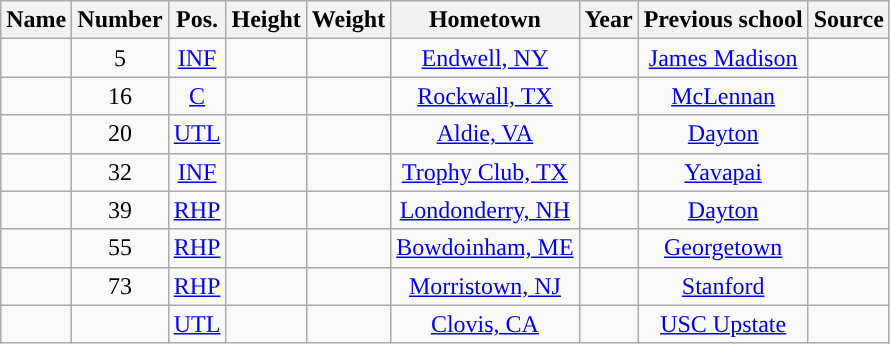<table class="wikitable sortable sortable" style="text-align: center">
<tr align=center>
<th>Name</th>
<th>Number</th>
<th>Pos.</th>
<th>Height</th>
<th>Weight</th>
<th>Hometown</th>
<th>Year</th>
<th>Previous school</th>
<th>Source</th>
</tr>
<tr>
<td></td>
<td>5</td>
<td><a href='#'>INF</a></td>
<td></td>
<td></td>
<td><a href='#'>Endwell, NY</a></td>
<td></td>
<td><a href='#'>James Madison</a></td>
<td></td>
</tr>
<tr>
<td></td>
<td>16</td>
<td><a href='#'>C</a></td>
<td></td>
<td></td>
<td><a href='#'>Rockwall, TX</a></td>
<td></td>
<td><a href='#'>McLennan</a></td>
<td></td>
</tr>
<tr>
<td></td>
<td>20</td>
<td><a href='#'>UTL</a></td>
<td></td>
<td></td>
<td><a href='#'>Aldie, VA</a></td>
<td></td>
<td><a href='#'>Dayton</a></td>
<td></td>
</tr>
<tr>
<td></td>
<td>32</td>
<td><a href='#'>INF</a></td>
<td></td>
<td></td>
<td><a href='#'>Trophy Club, TX</a></td>
<td></td>
<td><a href='#'>Yavapai</a></td>
<td></td>
</tr>
<tr>
<td></td>
<td>39</td>
<td><a href='#'>RHP</a></td>
<td></td>
<td></td>
<td><a href='#'>Londonderry, NH</a></td>
<td></td>
<td><a href='#'>Dayton</a></td>
<td></td>
</tr>
<tr>
<td></td>
<td>55</td>
<td><a href='#'>RHP</a></td>
<td></td>
<td></td>
<td><a href='#'>Bowdoinham, ME</a></td>
<td></td>
<td><a href='#'>Georgetown</a></td>
<td></td>
</tr>
<tr>
<td></td>
<td>73</td>
<td><a href='#'>RHP</a></td>
<td></td>
<td></td>
<td><a href='#'>Morristown, NJ</a></td>
<td></td>
<td><a href='#'>Stanford</a></td>
<td></td>
</tr>
<tr>
<td></td>
<td></td>
<td><a href='#'>UTL</a></td>
<td></td>
<td></td>
<td><a href='#'>Clovis, CA</a></td>
<td></td>
<td><a href='#'>USC Upstate</a></td>
<td></td>
</tr>
</table>
